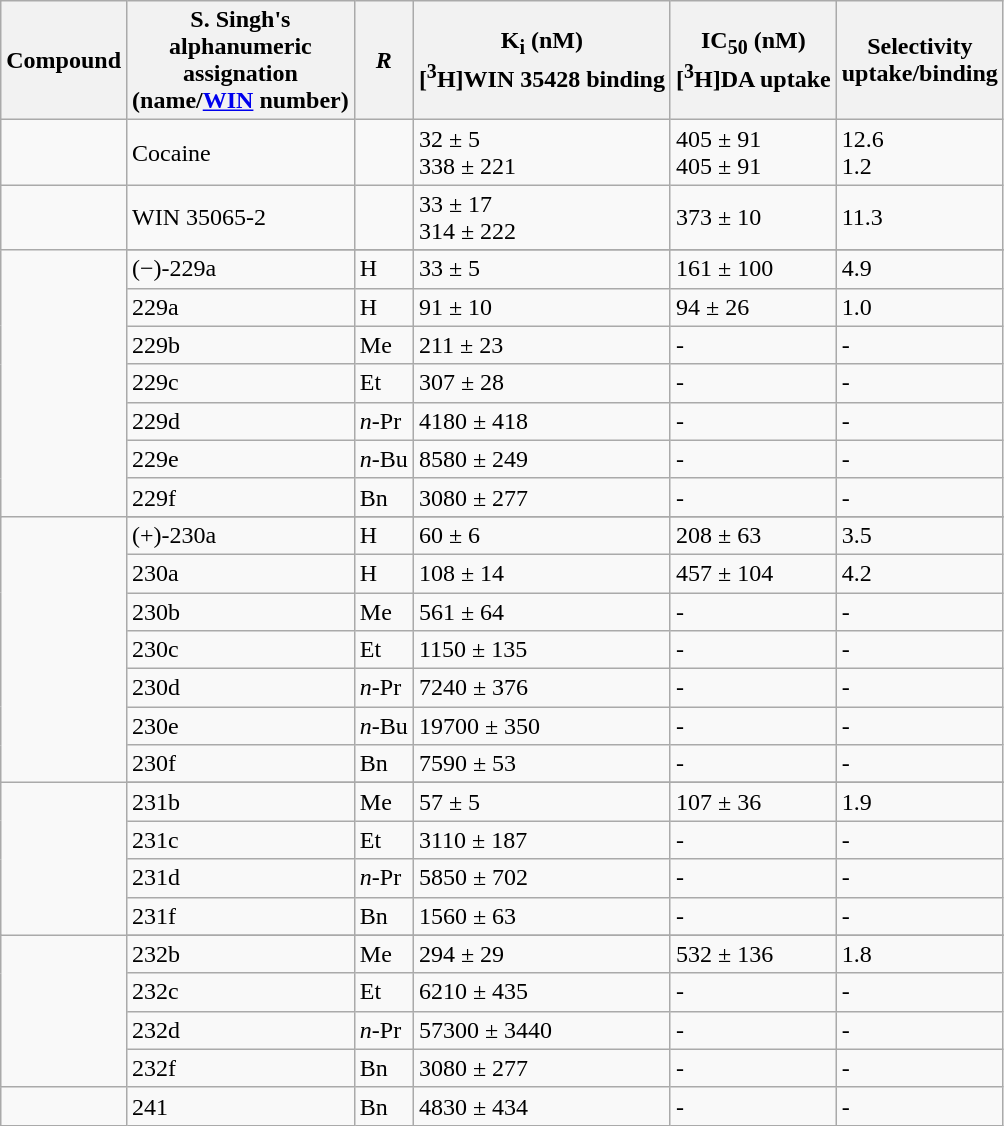<table class="wikitable sortable">
<tr>
<th>Compound</th>
<th>S. Singh's<br>alphanumeric<br>assignation<br>(name/<a href='#'>WIN</a> number)</th>
<th><em>R</em></th>
<th>K<sub>i</sub> (nM)<br>[<sup>3</sup>H]WIN 35428 binding</th>
<th>IC<sub>50</sub> (nM)<br>[<sup>3</sup>H]DA uptake</th>
<th>Selectivity<br>uptake/binding</th>
</tr>
<tr>
<td></td>
<td>Cocaine</td>
<td></td>
<td>32 ± 5<br>338 ± 221</td>
<td>405 ± 91<br>405 ± 91</td>
<td>12.6<br>1.2</td>
</tr>
<tr>
<td></td>
<td>WIN 35065-2</td>
<td></td>
<td>33 ± 17<br>314 ± 222</td>
<td>373 ± 10</td>
<td>11.3</td>
</tr>
<tr>
<td rowspan=8></td>
</tr>
<tr>
<td>(−)-229a</td>
<td>H</td>
<td>33 ± 5</td>
<td>161 ± 100</td>
<td>4.9</td>
</tr>
<tr>
<td>229a</td>
<td>H</td>
<td>91 ± 10</td>
<td>94 ± 26</td>
<td>1.0</td>
</tr>
<tr>
<td>229b</td>
<td>Me</td>
<td>211 ± 23</td>
<td>-</td>
<td>-</td>
</tr>
<tr>
<td>229c</td>
<td>Et</td>
<td>307 ± 28</td>
<td>-</td>
<td>-</td>
</tr>
<tr>
<td>229d</td>
<td><em>n</em>-Pr</td>
<td>4180 ± 418</td>
<td>-</td>
<td>-</td>
</tr>
<tr>
<td>229e</td>
<td><em>n</em>-Bu</td>
<td>8580 ± 249</td>
<td>-</td>
<td>-</td>
</tr>
<tr>
<td>229f</td>
<td>Bn</td>
<td>3080 ± 277</td>
<td>-</td>
<td>-</td>
</tr>
<tr>
<td rowspan=8></td>
</tr>
<tr>
<td>(+)-230a</td>
<td>H</td>
<td>60 ± 6</td>
<td>208 ± 63</td>
<td>3.5</td>
</tr>
<tr>
<td>230a</td>
<td>H</td>
<td>108 ± 14</td>
<td>457 ± 104</td>
<td>4.2</td>
</tr>
<tr>
<td>230b</td>
<td>Me</td>
<td>561 ± 64</td>
<td>-</td>
<td>-</td>
</tr>
<tr>
<td>230c</td>
<td>Et</td>
<td>1150 ± 135</td>
<td>-</td>
<td>-</td>
</tr>
<tr>
<td>230d</td>
<td><em>n</em>-Pr</td>
<td>7240 ± 376</td>
<td>-</td>
<td>-</td>
</tr>
<tr>
<td>230e</td>
<td><em>n</em>-Bu</td>
<td>19700 ± 350</td>
<td>-</td>
<td>-</td>
</tr>
<tr>
<td>230f</td>
<td>Bn</td>
<td>7590 ± 53</td>
<td>-</td>
<td>-</td>
</tr>
<tr>
<td rowspan=5></td>
</tr>
<tr>
<td>231b</td>
<td>Me</td>
<td>57 ± 5</td>
<td>107 ± 36</td>
<td>1.9</td>
</tr>
<tr>
<td>231c</td>
<td>Et</td>
<td>3110 ± 187</td>
<td>-</td>
<td>-</td>
</tr>
<tr>
<td>231d</td>
<td><em>n</em>-Pr</td>
<td>5850 ± 702</td>
<td>-</td>
<td>-</td>
</tr>
<tr>
<td>231f</td>
<td>Bn</td>
<td>1560 ± 63</td>
<td>-</td>
<td>-</td>
</tr>
<tr>
<td rowspan=5></td>
</tr>
<tr>
<td>232b</td>
<td>Me</td>
<td>294 ± 29</td>
<td>532 ± 136</td>
<td>1.8</td>
</tr>
<tr>
<td>232c</td>
<td>Et</td>
<td>6210 ± 435</td>
<td>-</td>
<td>-</td>
</tr>
<tr>
<td>232d</td>
<td><em>n</em>-Pr</td>
<td>57300 ± 3440</td>
<td>-</td>
<td>-</td>
</tr>
<tr>
<td>232f</td>
<td>Bn</td>
<td>3080 ± 277</td>
<td>-</td>
<td>-</td>
</tr>
<tr>
<td></td>
<td>241</td>
<td>Bn</td>
<td>4830 ± 434</td>
<td>-</td>
<td>-</td>
</tr>
</table>
